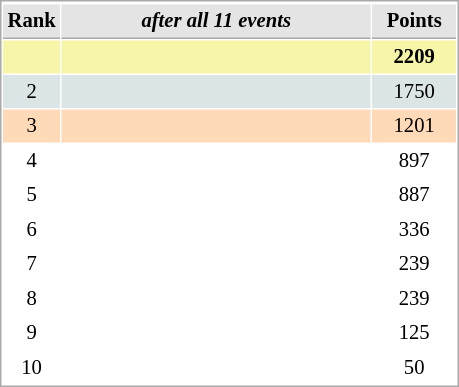<table cellspacing="1" cellpadding="3" style="border:1px solid #AAAAAA;font-size:86%">
<tr style="background-color: #E4E4E4;">
</tr>
<tr style="background-color: #E4E4E4;">
<th style="border-bottom:1px solid #AAAAAA; width: 10px;">Rank</th>
<th style="border-bottom:1px solid #AAAAAA; width: 200px;"><em>after all 11 events</em></th>
<th style="border-bottom:1px solid #AAAAAA; width: 50px;">Points</th>
</tr>
<tr style="background:#f7f6a8;">
<td align=center></td>
<td><strong></strong></td>
<td align=center><strong>2209</strong></td>
</tr>
<tr style="background:#dce5e5;">
<td align=center>2</td>
<td></td>
<td align=center>1750</td>
</tr>
<tr style="background:#ffdab9;">
<td align=center>3</td>
<td></td>
<td align=center>1201</td>
</tr>
<tr>
<td align=center>4</td>
<td></td>
<td align=center>897</td>
</tr>
<tr>
<td align=center>5</td>
<td></td>
<td align=center>887</td>
</tr>
<tr>
<td align=center>6</td>
<td></td>
<td align=center>336</td>
</tr>
<tr>
<td align=center>7</td>
<td></td>
<td align=center>239</td>
</tr>
<tr>
<td align=center>8</td>
<td></td>
<td align=center>239</td>
</tr>
<tr>
<td align=center>9</td>
<td></td>
<td align=center>125</td>
</tr>
<tr>
<td align=center>10</td>
<td></td>
<td align=center>50</td>
</tr>
</table>
